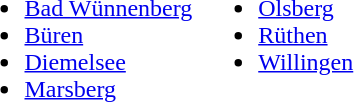<table>
<tr>
<td valign="top"><br><ul><li><a href='#'>Bad Wünnenberg</a></li><li><a href='#'>Büren</a></li><li><a href='#'>Diemelsee</a></li><li><a href='#'>Marsberg</a></li></ul></td>
<td valign="top"><br><ul><li><a href='#'>Olsberg</a></li><li><a href='#'>Rüthen</a></li><li><a href='#'>Willingen</a></li></ul></td>
</tr>
</table>
